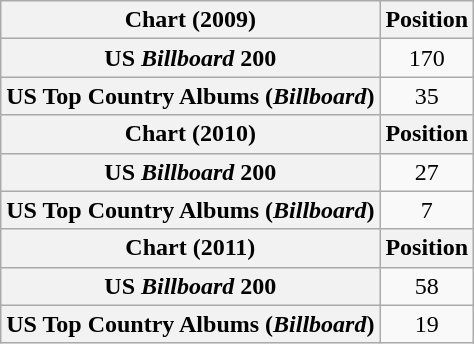<table class="wikitable plainrowheaders" style="text-align:center">
<tr>
<th scope="col">Chart (2009)</th>
<th scope="col">Position</th>
</tr>
<tr>
<th scope="row">US <em>Billboard</em> 200</th>
<td>170</td>
</tr>
<tr>
<th scope="row">US Top Country Albums (<em>Billboard</em>)</th>
<td>35</td>
</tr>
<tr>
<th scope="col">Chart (2010)</th>
<th scope="col">Position</th>
</tr>
<tr>
<th scope="row">US <em>Billboard</em> 200</th>
<td>27</td>
</tr>
<tr>
<th scope="row">US Top Country Albums (<em>Billboard</em>)</th>
<td>7</td>
</tr>
<tr>
<th scope="col">Chart (2011)</th>
<th scope="col">Position</th>
</tr>
<tr>
<th scope="row">US <em>Billboard</em> 200</th>
<td>58</td>
</tr>
<tr>
<th scope="row">US Top Country Albums (<em>Billboard</em>)</th>
<td>19</td>
</tr>
</table>
